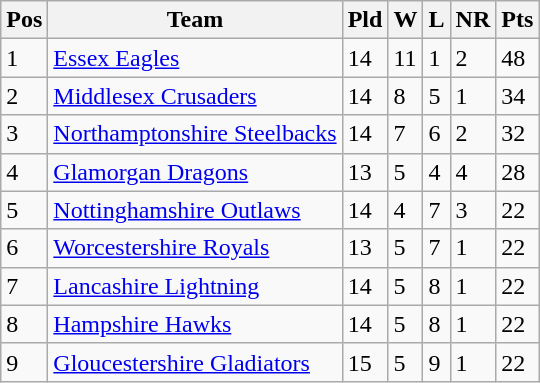<table class="wikitable">
<tr>
<th>Pos</th>
<th>Team</th>
<th>Pld</th>
<th>W</th>
<th>L</th>
<th>NR</th>
<th>Pts</th>
</tr>
<tr>
<td>1</td>
<td><a href='#'>Essex Eagles</a></td>
<td>14</td>
<td>11</td>
<td>1</td>
<td>2</td>
<td>48</td>
</tr>
<tr>
<td>2</td>
<td><a href='#'>Middlesex Crusaders</a></td>
<td>14</td>
<td>8</td>
<td>5</td>
<td>1</td>
<td>34</td>
</tr>
<tr>
<td>3</td>
<td><a href='#'>Northamptonshire Steelbacks</a></td>
<td>14</td>
<td>7</td>
<td>6</td>
<td>2</td>
<td>32</td>
</tr>
<tr>
<td>4</td>
<td><a href='#'>Glamorgan Dragons</a></td>
<td>13</td>
<td>5</td>
<td>4</td>
<td>4</td>
<td>28</td>
</tr>
<tr>
<td>5</td>
<td><a href='#'>Nottinghamshire Outlaws</a></td>
<td>14</td>
<td>4</td>
<td>7</td>
<td>3</td>
<td>22</td>
</tr>
<tr>
<td>6</td>
<td><a href='#'>Worcestershire Royals</a></td>
<td>13</td>
<td>5</td>
<td>7</td>
<td>1</td>
<td>22</td>
</tr>
<tr>
<td>7</td>
<td><a href='#'>Lancashire Lightning</a></td>
<td>14</td>
<td>5</td>
<td>8</td>
<td>1</td>
<td>22</td>
</tr>
<tr>
<td>8</td>
<td><a href='#'>Hampshire Hawks</a></td>
<td>14</td>
<td>5</td>
<td>8</td>
<td>1</td>
<td>22</td>
</tr>
<tr>
<td>9</td>
<td><a href='#'>Gloucestershire Gladiators</a></td>
<td>15</td>
<td>5</td>
<td>9</td>
<td>1</td>
<td>22</td>
</tr>
</table>
